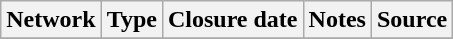<table class="wikitable sortable">
<tr>
<th>Network</th>
<th>Type</th>
<th>Closure date</th>
<th>Notes</th>
<th>Source</th>
</tr>
<tr>
</tr>
</table>
